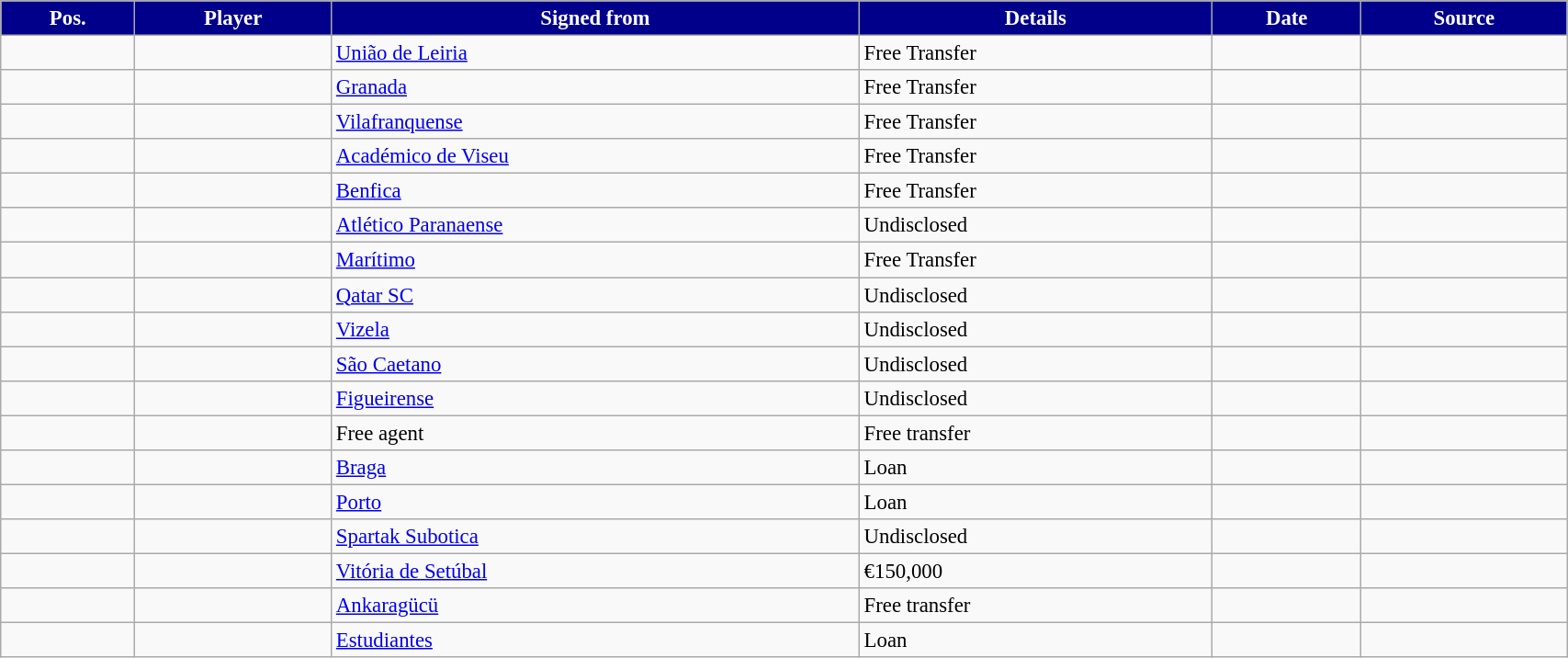<table class="wikitable sortable" style="width:90%; text-align:center; font-size:95%; text-align:left;">
<tr>
<th style="background:#00008B; color:White;"><strong>Pos.</strong></th>
<th style="background:#00008B; color:White;"><strong>Player</strong></th>
<th style="background:#00008B; color:White;"><strong>Signed from</strong></th>
<th style="background:#00008B; color:White;"><strong>Details</strong></th>
<th style="background:#00008B; color:White;"><strong>Date</strong></th>
<th style="background:#00008B; color:White;"><strong>Source</strong></th>
</tr>
<tr>
<td></td>
<td></td>
<td> <a href='#'>União de Leiria</a></td>
<td>Free Transfer</td>
<td></td>
<td></td>
</tr>
<tr>
<td></td>
<td></td>
<td> <a href='#'>Granada</a></td>
<td>Free Transfer</td>
<td></td>
<td></td>
</tr>
<tr>
<td></td>
<td></td>
<td> <a href='#'>Vilafranquense</a></td>
<td>Free Transfer</td>
<td></td>
<td></td>
</tr>
<tr>
<td></td>
<td></td>
<td> <a href='#'>Académico de Viseu</a></td>
<td>Free Transfer</td>
<td></td>
<td></td>
</tr>
<tr>
<td></td>
<td></td>
<td> <a href='#'>Benfica</a></td>
<td>Free Transfer</td>
<td></td>
<td></td>
</tr>
<tr>
<td></td>
<td></td>
<td> <a href='#'>Atlético Paranaense</a></td>
<td>Undisclosed</td>
<td></td>
<td></td>
</tr>
<tr>
<td></td>
<td></td>
<td> <a href='#'>Marítimo</a></td>
<td>Free Transfer</td>
<td></td>
<td></td>
</tr>
<tr>
<td></td>
<td></td>
<td> <a href='#'>Qatar SC</a></td>
<td>Undisclosed</td>
<td></td>
<td></td>
</tr>
<tr>
<td></td>
<td></td>
<td> <a href='#'>Vizela</a></td>
<td>Undisclosed</td>
<td></td>
<td></td>
</tr>
<tr>
<td></td>
<td></td>
<td> <a href='#'>São Caetano</a></td>
<td>Undisclosed</td>
<td></td>
<td></td>
</tr>
<tr>
<td></td>
<td></td>
<td> <a href='#'>Figueirense</a></td>
<td>Undisclosed</td>
<td></td>
<td></td>
</tr>
<tr>
<td></td>
<td></td>
<td>Free agent</td>
<td>Free transfer</td>
<td></td>
<td></td>
</tr>
<tr>
<td></td>
<td></td>
<td> <a href='#'>Braga</a></td>
<td>Loan</td>
<td></td>
<td></td>
</tr>
<tr>
<td></td>
<td></td>
<td> <a href='#'>Porto</a></td>
<td>Loan</td>
<td></td>
<td></td>
</tr>
<tr>
<td></td>
<td></td>
<td> <a href='#'>Spartak Subotica</a></td>
<td>Undisclosed</td>
<td></td>
<td></td>
</tr>
<tr>
<td></td>
<td></td>
<td> <a href='#'>Vitória de Setúbal</a></td>
<td>€150,000</td>
<td></td>
<td></td>
</tr>
<tr>
<td></td>
<td></td>
<td> <a href='#'>Ankaragücü</a></td>
<td>Free transfer</td>
<td></td>
<td></td>
</tr>
<tr>
<td></td>
<td></td>
<td> <a href='#'>Estudiantes</a></td>
<td>Loan</td>
<td></td>
<td></td>
</tr>
</table>
